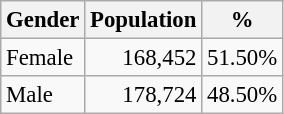<table class="wikitable" style="font-size: 95%; text-align: right">
<tr>
<th>Gender</th>
<th>Population</th>
<th>%</th>
</tr>
<tr>
<td align="left">Female</td>
<td>168,452</td>
<td>51.50%</td>
</tr>
<tr>
<td align="left">Male</td>
<td>178,724</td>
<td>48.50%</td>
</tr>
</table>
